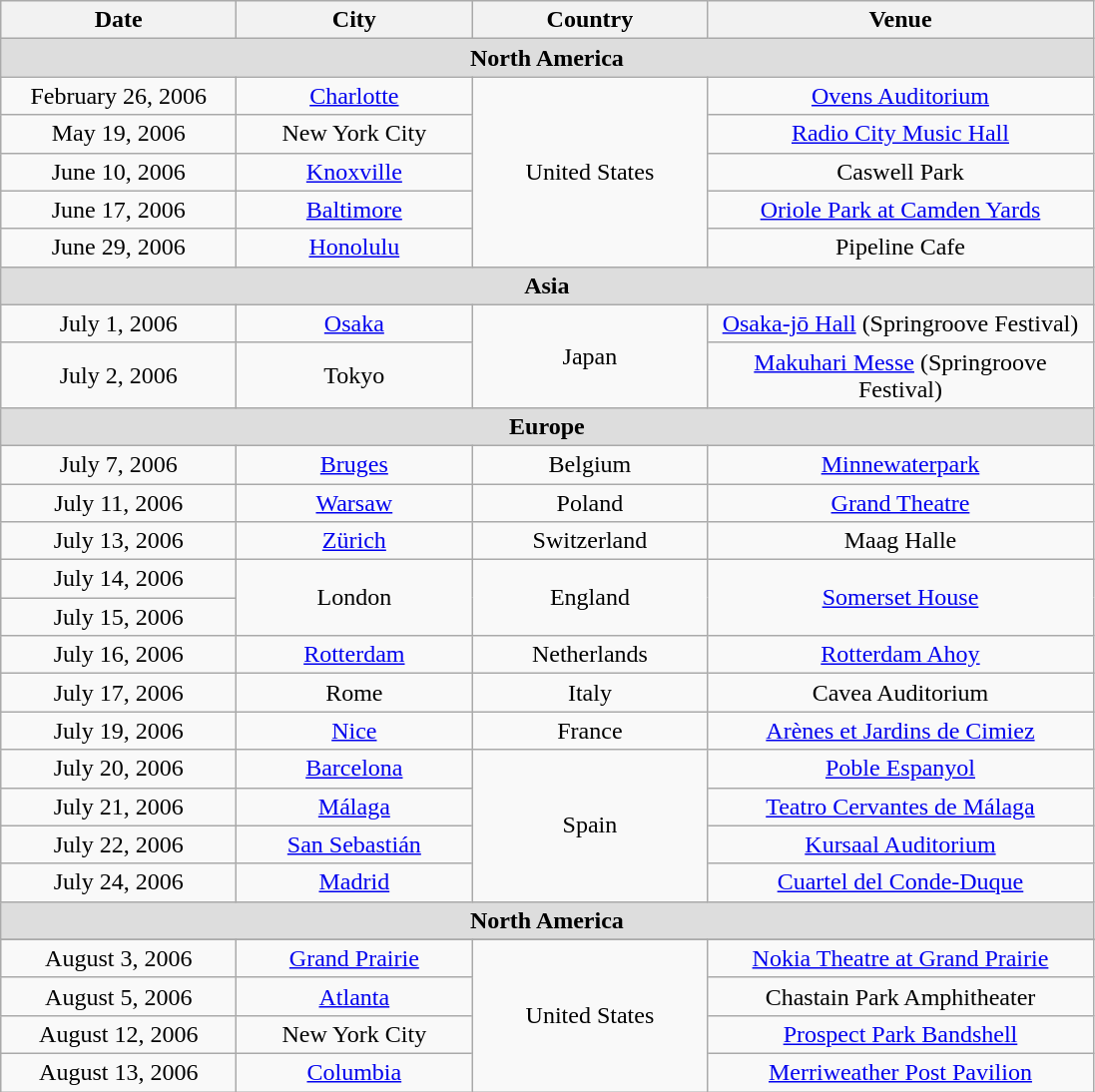<table class="wikitable" style="text-align:center;">
<tr>
<th width="150">Date</th>
<th width="150">City</th>
<th width="150">Country</th>
<th width="250">Venue</th>
</tr>
<tr bgcolor="#DDDDDD">
<td colspan=4><strong>North America</strong></td>
</tr>
<tr>
<td>February 26, 2006</td>
<td><a href='#'>Charlotte</a></td>
<td rowspan="5">United States</td>
<td><a href='#'>Ovens Auditorium</a></td>
</tr>
<tr>
<td>May 19, 2006</td>
<td>New York City</td>
<td><a href='#'>Radio City Music Hall</a></td>
</tr>
<tr>
<td>June 10, 2006</td>
<td><a href='#'>Knoxville</a></td>
<td>Caswell Park</td>
</tr>
<tr>
<td>June 17, 2006</td>
<td><a href='#'>Baltimore</a></td>
<td><a href='#'>Oriole Park at Camden Yards</a></td>
</tr>
<tr>
<td>June 29, 2006</td>
<td><a href='#'>Honolulu</a></td>
<td>Pipeline Cafe</td>
</tr>
<tr bgcolor="#DDDDDD">
<td colspan=4><strong>Asia</strong></td>
</tr>
<tr>
<td>July 1, 2006</td>
<td><a href='#'>Osaka</a></td>
<td rowspan="2">Japan</td>
<td><a href='#'>Osaka-jō Hall</a> (Springroove Festival)</td>
</tr>
<tr>
<td>July 2, 2006</td>
<td>Tokyo</td>
<td><a href='#'>Makuhari Messe</a> (Springroove Festival)</td>
</tr>
<tr bgcolor="#DDDDDD">
<td colspan=4><strong>Europe</strong></td>
</tr>
<tr>
<td>July 7, 2006</td>
<td><a href='#'>Bruges</a></td>
<td>Belgium</td>
<td><a href='#'>Minnewaterpark</a></td>
</tr>
<tr>
<td>July 11, 2006</td>
<td><a href='#'>Warsaw</a></td>
<td>Poland</td>
<td><a href='#'>Grand Theatre</a></td>
</tr>
<tr>
<td>July 13, 2006</td>
<td><a href='#'>Zürich</a></td>
<td>Switzerland</td>
<td>Maag Halle</td>
</tr>
<tr>
<td>July 14, 2006</td>
<td rowspan="2">London</td>
<td rowspan="2">England</td>
<td rowspan="2"><a href='#'>Somerset House</a></td>
</tr>
<tr>
<td>July 15, 2006</td>
</tr>
<tr>
<td>July 16, 2006</td>
<td><a href='#'>Rotterdam</a></td>
<td>Netherlands</td>
<td><a href='#'>Rotterdam Ahoy</a></td>
</tr>
<tr>
<td>July 17, 2006</td>
<td>Rome</td>
<td>Italy</td>
<td>Cavea Auditorium</td>
</tr>
<tr>
<td>July 19, 2006</td>
<td><a href='#'>Nice</a></td>
<td>France</td>
<td><a href='#'>Arènes et Jardins de Cimiez</a></td>
</tr>
<tr>
<td>July 20, 2006</td>
<td><a href='#'>Barcelona</a></td>
<td rowspan="4">Spain</td>
<td><a href='#'>Poble Espanyol</a></td>
</tr>
<tr>
<td>July 21, 2006</td>
<td><a href='#'>Málaga</a></td>
<td><a href='#'>Teatro Cervantes de Málaga</a></td>
</tr>
<tr>
<td>July 22, 2006</td>
<td><a href='#'>San Sebastián</a></td>
<td><a href='#'>Kursaal Auditorium</a></td>
</tr>
<tr>
<td>July 24, 2006</td>
<td><a href='#'>Madrid</a></td>
<td><a href='#'>Cuartel del Conde-Duque</a></td>
</tr>
<tr bgcolor="#DDDDDD">
<td colspan=4><strong>North America</strong></td>
</tr>
<tr bgcolor="#CCCCCC">
</tr>
<tr>
<td>August 3, 2006</td>
<td><a href='#'>Grand Prairie</a></td>
<td rowspan="4">United States</td>
<td><a href='#'>Nokia Theatre at Grand Prairie</a></td>
</tr>
<tr>
<td>August 5, 2006</td>
<td><a href='#'>Atlanta</a></td>
<td>Chastain Park Amphitheater</td>
</tr>
<tr>
<td>August 12, 2006</td>
<td>New York City</td>
<td><a href='#'>Prospect Park Bandshell</a></td>
</tr>
<tr>
<td>August 13, 2006</td>
<td><a href='#'>Columbia</a></td>
<td><a href='#'>Merriweather Post Pavilion</a></td>
</tr>
</table>
